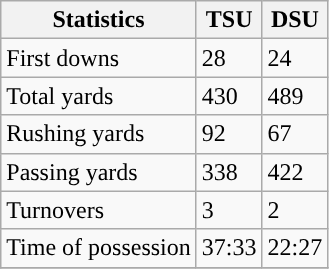<table class="wikitable">
<tr>
<th>Statistics</th>
<th>TSU</th>
<th>DSU</th>
</tr>
<tr>
<td>First downs</td>
<td>28</td>
<td>24</td>
</tr>
<tr>
<td>Total yards</td>
<td>430</td>
<td>489</td>
</tr>
<tr>
<td>Rushing yards</td>
<td>92</td>
<td>67</td>
</tr>
<tr>
<td>Passing yards</td>
<td>338</td>
<td>422</td>
</tr>
<tr>
<td>Turnovers</td>
<td>3</td>
<td>2</td>
</tr>
<tr>
<td>Time of possession</td>
<td>37:33</td>
<td>22:27</td>
</tr>
<tr>
</tr>
</table>
